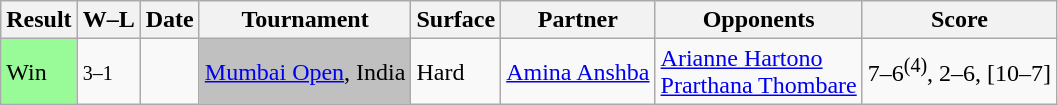<table class="sortable wikitable">
<tr>
<th>Result</th>
<th class="unsortable">W–L</th>
<th>Date</th>
<th>Tournament</th>
<th>Surface</th>
<th>Partner</th>
<th>Opponents</th>
<th class="unsortable">Score</th>
</tr>
<tr>
<td style="background:#98FB98;">Win</td>
<td><small>3–1</small></td>
<td><a href='#'></a></td>
<td bgcolor=silver><a href='#'>Mumbai Open</a>, India</td>
<td>Hard</td>
<td> <a href='#'>Amina Anshba</a></td>
<td> <a href='#'>Arianne Hartono</a> <br>  <a href='#'>Prarthana Thombare</a></td>
<td>7–6<sup>(4)</sup>, 2–6, [10–7]</td>
</tr>
</table>
